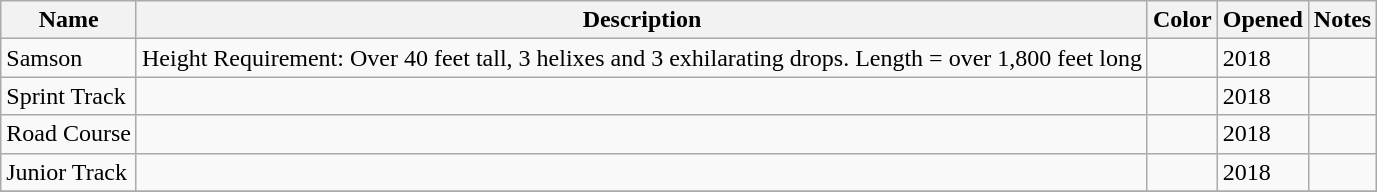<table class="wikitable sortable">
<tr>
<th>Name</th>
<th>Description</th>
<th>Color</th>
<th>Opened</th>
<th>Notes</th>
</tr>
<tr>
<td>Samson</td>
<td>Height Requirement: Over 40 feet tall, 3 helixes and 3 exhilarating drops. Length = over 1,800 feet long</td>
<td></td>
<td>2018</td>
<td></td>
</tr>
<tr>
<td>Sprint Track</td>
<td></td>
<td></td>
<td>2018</td>
<td></td>
</tr>
<tr>
<td>Road Course</td>
<td></td>
<td></td>
<td>2018</td>
<td></td>
</tr>
<tr>
<td>Junior Track</td>
<td></td>
<td></td>
<td>2018</td>
<td></td>
</tr>
<tr>
</tr>
</table>
